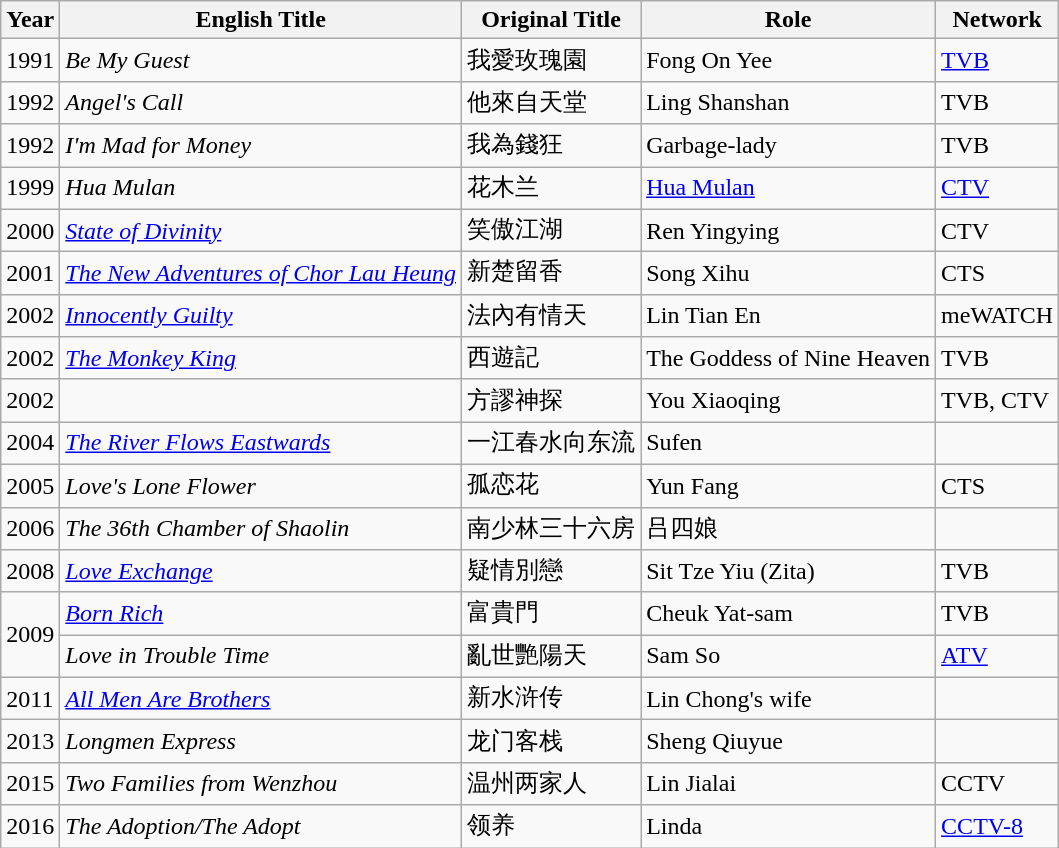<table class="wikitable">
<tr>
<th>Year</th>
<th>English Title</th>
<th>Original Title</th>
<th>Role</th>
<th>Network</th>
</tr>
<tr>
<td>1991</td>
<td><em>Be My Guest</em></td>
<td>我愛玫瑰園</td>
<td>Fong On Yee</td>
<td><a href='#'>TVB</a></td>
</tr>
<tr>
<td>1992</td>
<td><em>Angel's Call</em></td>
<td>他來自天堂</td>
<td>Ling Shanshan</td>
<td>TVB</td>
</tr>
<tr>
<td>1992</td>
<td><em>I'm Mad for Money</em></td>
<td>我為錢狂</td>
<td>Garbage-lady</td>
<td>TVB</td>
</tr>
<tr>
<td>1999</td>
<td><em>Hua Mulan</em></td>
<td>花木兰</td>
<td><a href='#'>Hua Mulan</a></td>
<td><a href='#'>CTV</a></td>
</tr>
<tr>
<td>2000</td>
<td><em><a href='#'>State of Divinity</a></em></td>
<td>笑傲江湖</td>
<td>Ren Yingying</td>
<td>CTV</td>
</tr>
<tr>
<td>2001</td>
<td><em><a href='#'>The New Adventures of Chor Lau Heung</a></em></td>
<td>新楚留香</td>
<td>Song Xihu</td>
<td>CTS</td>
</tr>
<tr>
<td>2002</td>
<td><em><a href='#'>Innocently Guilty</a></em></td>
<td>法內有情天</td>
<td>Lin Tian En</td>
<td>meWATCH</td>
</tr>
<tr>
<td>2002</td>
<td><em><a href='#'>The Monkey King</a></em></td>
<td>西遊記</td>
<td>The Goddess of Nine Heaven</td>
<td>TVB</td>
</tr>
<tr>
<td>2002</td>
<td><em></em></td>
<td>方謬神探</td>
<td>You Xiaoqing</td>
<td>TVB, CTV</td>
</tr>
<tr>
<td>2004</td>
<td><em><a href='#'>The River Flows Eastwards</a></em></td>
<td>一江春水向东流</td>
<td>Sufen</td>
<td></td>
</tr>
<tr>
<td>2005</td>
<td><em>Love's Lone Flower</em></td>
<td>孤恋花</td>
<td>Yun Fang</td>
<td>CTS</td>
</tr>
<tr>
<td>2006</td>
<td><em>The 36th Chamber of Shaolin </em></td>
<td>南少林三十六房</td>
<td>吕四娘</td>
<td></td>
</tr>
<tr>
<td>2008</td>
<td><em><a href='#'>Love Exchange</a></em></td>
<td>疑情別戀</td>
<td>Sit Tze Yiu (Zita)</td>
<td>TVB</td>
</tr>
<tr>
<td rowspan="2">2009</td>
<td><em><a href='#'>Born Rich</a></em></td>
<td>富貴門</td>
<td>Cheuk Yat-sam</td>
<td>TVB</td>
</tr>
<tr>
<td><em>Love in Trouble Time</em></td>
<td>亂世艷陽天</td>
<td>Sam So</td>
<td><a href='#'>ATV</a></td>
</tr>
<tr>
<td>2011</td>
<td><em><a href='#'>All Men Are Brothers</a></em></td>
<td>新水浒传</td>
<td>Lin Chong's wife</td>
<td></td>
</tr>
<tr>
<td>2013</td>
<td><em>Longmen Express</em></td>
<td>龙门客栈</td>
<td>Sheng Qiuyue</td>
<td></td>
</tr>
<tr>
<td>2015</td>
<td><em> Two Families from Wenzhou</em></td>
<td>温州两家人</td>
<td>Lin Jialai</td>
<td>CCTV</td>
</tr>
<tr>
<td>2016</td>
<td><em>The Adoption/The Adopt</em></td>
<td>领养</td>
<td>Linda</td>
<td><a href='#'>CCTV-8</a></td>
</tr>
</table>
